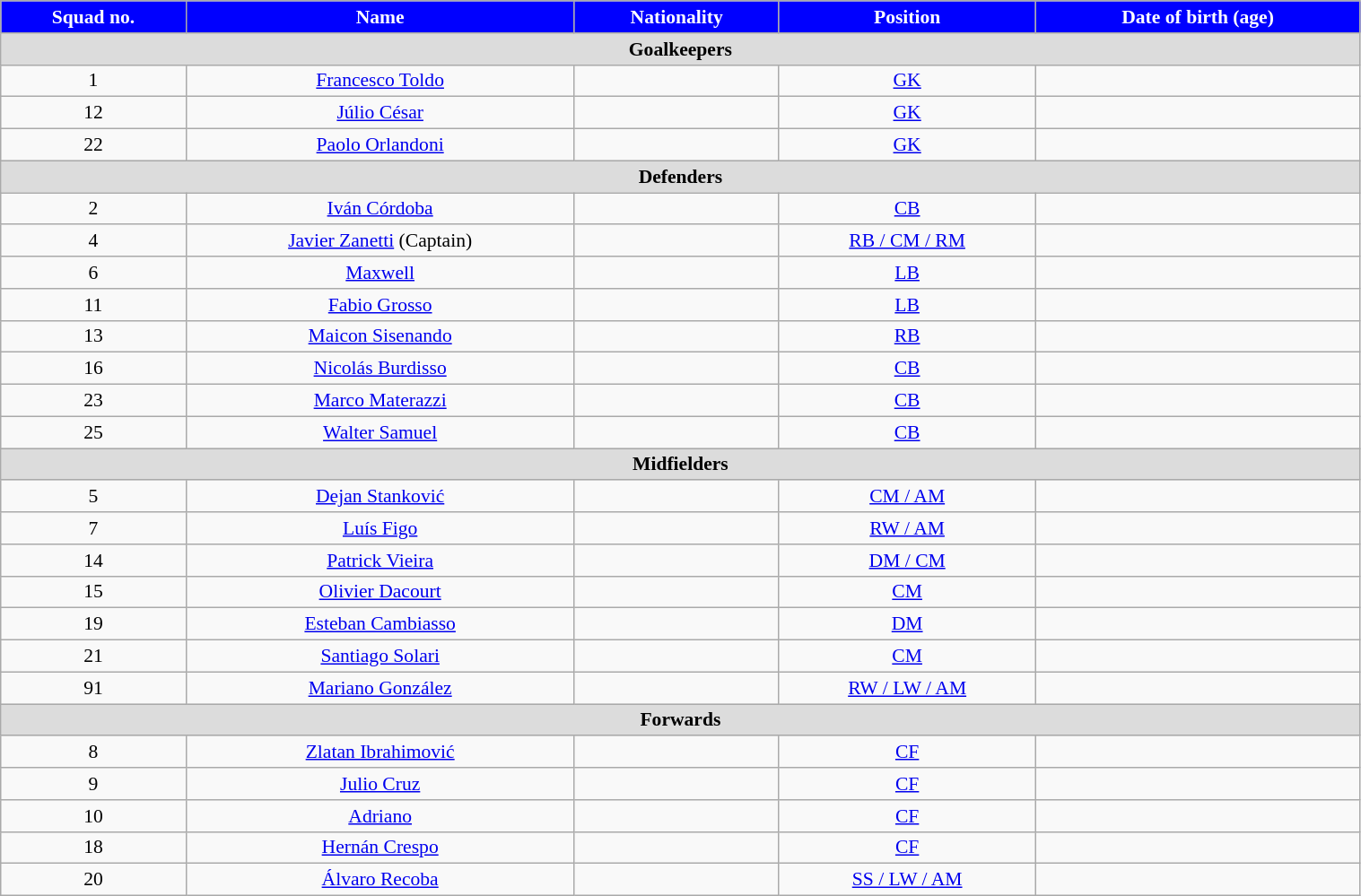<table class="wikitable" style="text-align:center; font-size:90%; width:80%">
<tr>
<th style="background:#0000FF; color:white; text-align:center">Squad no.</th>
<th style="background:#0000FF; color:white; text-align:center">Name</th>
<th style="background:#0000FF; color:white; text-align:center">Nationality</th>
<th style="background:#0000FF; color:white; text-align:center">Position</th>
<th style="background:#0000FF; color:white; text-align:center">Date of birth (age)</th>
</tr>
<tr>
<th colspan="6" style="background:#dcdcdc; color:black; text-align:center">Goalkeepers</th>
</tr>
<tr>
<td>1</td>
<td><a href='#'>Francesco Toldo</a></td>
<td></td>
<td><a href='#'>GK</a></td>
<td></td>
</tr>
<tr>
<td>12</td>
<td><a href='#'>Júlio César</a></td>
<td></td>
<td><a href='#'>GK</a></td>
<td></td>
</tr>
<tr>
<td>22</td>
<td><a href='#'>Paolo Orlandoni</a></td>
<td></td>
<td><a href='#'>GK</a></td>
<td></td>
</tr>
<tr>
<th colspan="6" style="background:#dcdcdc; color:black; text-align:center">Defenders</th>
</tr>
<tr>
<td>2</td>
<td><a href='#'>Iván Córdoba</a></td>
<td></td>
<td><a href='#'>CB</a></td>
<td></td>
</tr>
<tr>
<td>4</td>
<td><a href='#'>Javier Zanetti</a> (Captain)</td>
<td></td>
<td><a href='#'>RB / CM / RM</a></td>
<td></td>
</tr>
<tr>
<td>6</td>
<td><a href='#'>Maxwell</a></td>
<td></td>
<td><a href='#'>LB</a></td>
<td></td>
</tr>
<tr>
<td>11</td>
<td><a href='#'>Fabio Grosso</a></td>
<td></td>
<td><a href='#'>LB</a></td>
<td></td>
</tr>
<tr>
<td>13</td>
<td><a href='#'>Maicon Sisenando</a></td>
<td></td>
<td><a href='#'>RB</a></td>
<td></td>
</tr>
<tr>
<td>16</td>
<td><a href='#'>Nicolás Burdisso</a></td>
<td></td>
<td><a href='#'>CB</a></td>
<td></td>
</tr>
<tr>
<td>23</td>
<td><a href='#'>Marco Materazzi</a></td>
<td></td>
<td><a href='#'>CB</a></td>
<td></td>
</tr>
<tr>
<td>25</td>
<td><a href='#'>Walter Samuel</a></td>
<td></td>
<td><a href='#'>CB</a></td>
<td></td>
</tr>
<tr>
<th colspan="6" style="background:#dcdcdc; color:black; text-align:center">Midfielders</th>
</tr>
<tr>
<td>5</td>
<td><a href='#'>Dejan Stanković</a></td>
<td></td>
<td><a href='#'>CM / AM</a></td>
<td></td>
</tr>
<tr>
<td>7</td>
<td><a href='#'>Luís Figo</a></td>
<td></td>
<td><a href='#'>RW / AM</a></td>
<td></td>
</tr>
<tr>
<td>14</td>
<td><a href='#'>Patrick Vieira</a></td>
<td></td>
<td><a href='#'>DM / CM</a></td>
<td></td>
</tr>
<tr>
<td>15</td>
<td><a href='#'>Olivier Dacourt</a></td>
<td></td>
<td><a href='#'>CM</a></td>
<td></td>
</tr>
<tr>
<td>19</td>
<td><a href='#'>Esteban Cambiasso</a></td>
<td></td>
<td><a href='#'>DM</a></td>
<td></td>
</tr>
<tr>
<td>21</td>
<td><a href='#'>Santiago Solari</a></td>
<td></td>
<td><a href='#'>CM</a></td>
<td></td>
</tr>
<tr>
<td>91</td>
<td><a href='#'>Mariano González</a></td>
<td></td>
<td><a href='#'>RW / LW / AM</a></td>
<td></td>
</tr>
<tr>
<th colspan="7" style="background:#dcdcdc; color:black; text-align:center">Forwards</th>
</tr>
<tr>
<td>8</td>
<td><a href='#'>Zlatan Ibrahimović</a></td>
<td></td>
<td><a href='#'>CF</a></td>
<td></td>
</tr>
<tr>
<td>9</td>
<td><a href='#'>Julio Cruz</a></td>
<td></td>
<td><a href='#'>CF</a></td>
<td></td>
</tr>
<tr>
<td>10</td>
<td><a href='#'>Adriano</a></td>
<td></td>
<td><a href='#'>CF</a></td>
<td></td>
</tr>
<tr>
<td>18</td>
<td><a href='#'>Hernán Crespo</a></td>
<td></td>
<td><a href='#'>CF</a></td>
<td></td>
</tr>
<tr>
<td>20</td>
<td><a href='#'>Álvaro Recoba</a></td>
<td></td>
<td><a href='#'>SS / LW / AM</a></td>
<td></td>
</tr>
</table>
